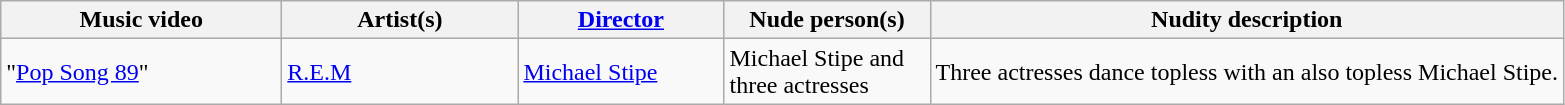<table class="wikitable">
<tr ">
<th style="width:180px;">Music video</th>
<th style="width:150px;">Artist(s)</th>
<th style="width:130px;"><a href='#'>Director</a></th>
<th style="width:130px;">Nude person(s)</th>
<th style=white-space:nowrap>Nudity description</th>
</tr>
<tr>
<td>"<a href='#'>Pop Song 89</a>"</td>
<td><a href='#'>R.E.M</a></td>
<td><a href='#'>Michael Stipe</a></td>
<td>Michael Stipe and three actresses</td>
<td>Three actresses dance topless with an also topless Michael Stipe.</td>
</tr>
</table>
